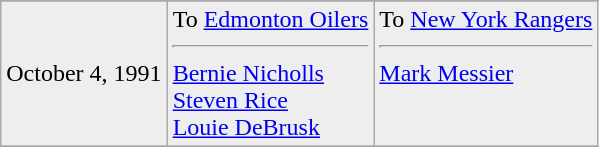<table class="wikitable">
<tr>
</tr>
<tr>
</tr>
<tr bgcolor="#eeeeee">
<td>October 4, 1991</td>
<td valign="top">To <a href='#'>Edmonton Oilers</a><hr><a href='#'>Bernie Nicholls</a><br><a href='#'>Steven Rice</a><br><a href='#'>Louie DeBrusk</a></td>
<td valign="top">To <a href='#'>New York Rangers</a><hr><a href='#'>Mark Messier</a></td>
</tr>
<tr>
</tr>
</table>
